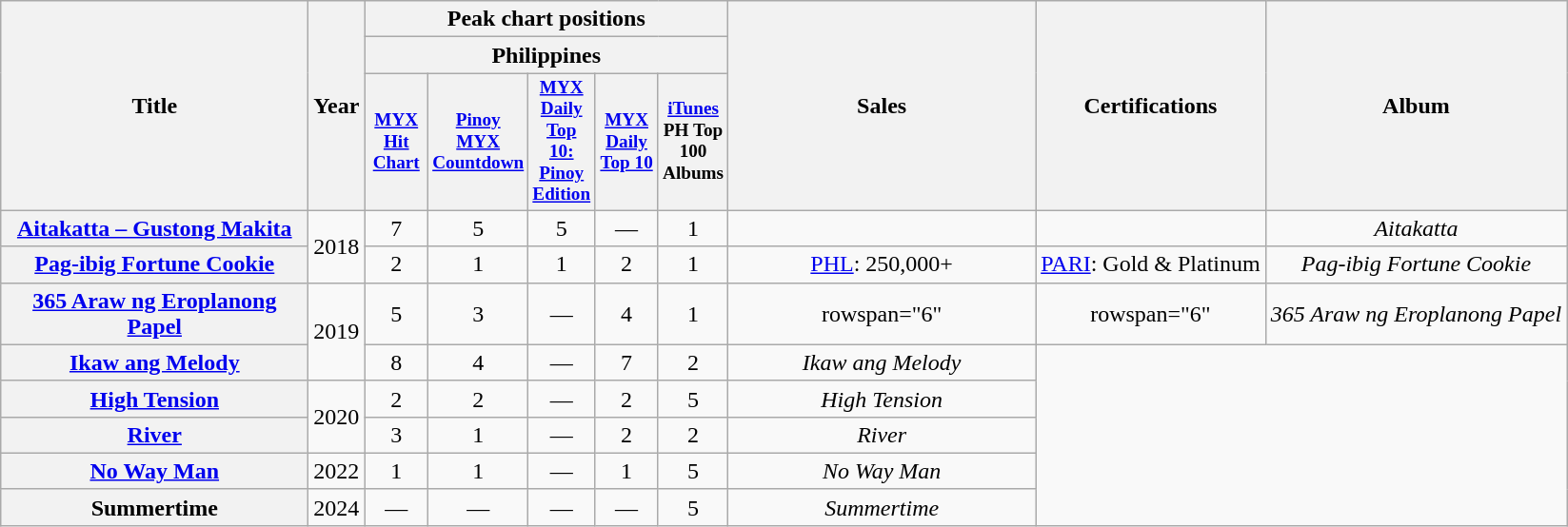<table class="wikitable plainrowheaders" style="text-align:center;">
<tr>
<th rowspan="3" scope="col" style="width:13em;">Title</th>
<th rowspan="3" scope="col">Year</th>
<th colspan="5" scope="col">Peak chart positions</th>
<th rowspan="3" scope="col" style="width:13em;">Sales</th>
<th rowspan="3" scope="col">Certifications</th>
<th rowspan="3">Album</th>
</tr>
<tr>
<th colspan="5" scope="col">Philippines</th>
</tr>
<tr>
<th scope="col" style="width:3em;font-size:80%;"><a href='#'>MYX Hit Chart</a><br></th>
<th scope="col" style="width:3em;font-size:80%;"><a href='#'>Pinoy MYX Countdown</a><br></th>
<th scope="col" style="width:3em;font-size:80%;"><a href='#'>MYX Daily Top 10: Pinoy Edition</a><br></th>
<th scope="col" style="width:3em;font-size:80%;"><a href='#'>MYX Daily Top 10</a><br></th>
<th scope="col" style="width:3em;font-size:80%;"><a href='#'>iTunes</a> PH Top 100 Albums<br></th>
</tr>
<tr>
<th scope="row"><a href='#'>Aitakatta – Gustong Makita</a></th>
<td rowspan="2">2018</td>
<td>7</td>
<td>5</td>
<td>5</td>
<td>—</td>
<td>1</td>
<td></td>
<td></td>
<td><em>Aitakatta</em></td>
</tr>
<tr>
<th scope="row"><a href='#'>Pag-ibig Fortune Cookie</a></th>
<td>2</td>
<td>1</td>
<td>1</td>
<td>2</td>
<td>1</td>
<td><a href='#'>PHL</a>: 250,000+</td>
<td><a href='#'>PARI</a>: Gold & Platinum</td>
<td><em>Pag-ibig Fortune Cookie</em></td>
</tr>
<tr>
<th scope="row"><a href='#'>365 Araw ng Eroplanong Papel</a></th>
<td rowspan="2">2019</td>
<td>5</td>
<td>3</td>
<td>—</td>
<td>4</td>
<td>1</td>
<td>rowspan="6"  </td>
<td>rowspan="6"  </td>
<td><em>365 Araw ng Eroplanong Papel</em></td>
</tr>
<tr>
<th scope="row"><a href='#'>Ikaw ang Melody</a></th>
<td>8</td>
<td>4</td>
<td>—</td>
<td>7</td>
<td>2</td>
<td><em>Ikaw ang Melody</em></td>
</tr>
<tr>
<th scope="row"><a href='#'>High Tension</a></th>
<td rowspan="2">2020</td>
<td>2</td>
<td>2</td>
<td>—</td>
<td>2</td>
<td>5</td>
<td><em>High Tension</em></td>
</tr>
<tr>
<th scope="row"><a href='#'>River</a></th>
<td>3</td>
<td>1</td>
<td>—</td>
<td>2</td>
<td>2</td>
<td><em>River</em></td>
</tr>
<tr>
<th scope="row"><a href='#'>No Way Man</a></th>
<td>2022</td>
<td>1</td>
<td>1</td>
<td>—</td>
<td>1</td>
<td>5</td>
<td><em>No Way Man</em></td>
</tr>
<tr>
<th scope="row">Summertime</th>
<td>2024</td>
<td>—</td>
<td>—</td>
<td>—</td>
<td>—</td>
<td>5</td>
<td><em>Summertime</em></td>
</tr>
</table>
